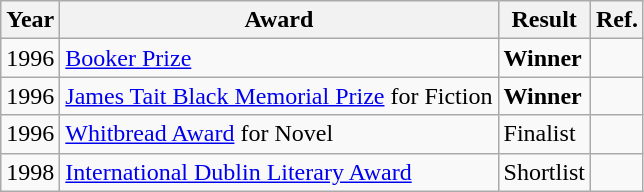<table class="wikitable sortable mw-collapsible">
<tr>
<th>Year</th>
<th>Award</th>
<th>Result</th>
<th>Ref.</th>
</tr>
<tr>
<td>1996</td>
<td><a href='#'>Booker Prize</a></td>
<td><strong>Winner</strong></td>
<td></td>
</tr>
<tr>
<td>1996</td>
<td><a href='#'>James Tait Black Memorial Prize</a> for Fiction</td>
<td><strong>Winner</strong></td>
<td></td>
</tr>
<tr>
<td>1996</td>
<td><a href='#'>Whitbread Award</a> for Novel</td>
<td>Finalist</td>
<td></td>
</tr>
<tr>
<td>1998</td>
<td><a href='#'>International Dublin Literary Award</a></td>
<td>Shortlist</td>
<td></td>
</tr>
</table>
